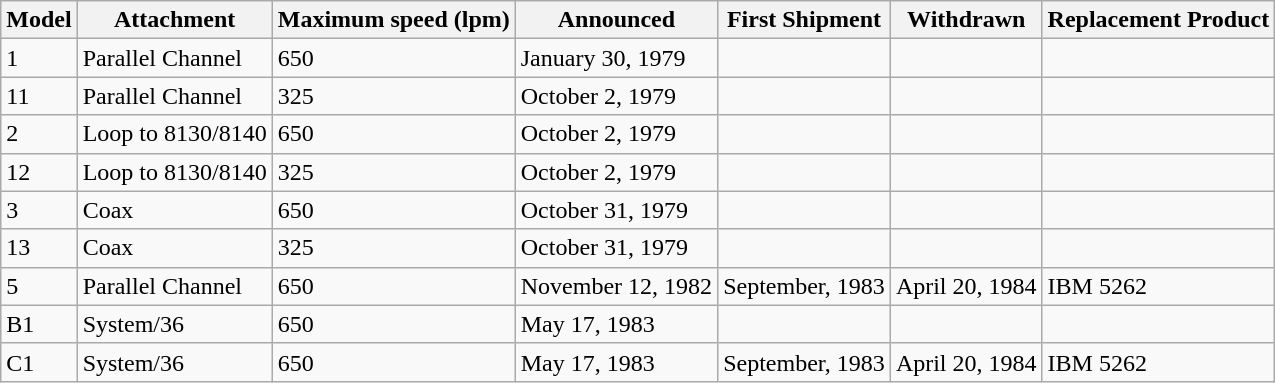<table class="wikitable">
<tr>
<th>Model</th>
<th>Attachment</th>
<th>Maximum speed (lpm)</th>
<th>Announced</th>
<th>First Shipment</th>
<th>Withdrawn</th>
<th>Replacement Product</th>
</tr>
<tr>
<td>1</td>
<td>Parallel Channel</td>
<td>650</td>
<td>January 30, 1979</td>
<td></td>
<td></td>
<td></td>
</tr>
<tr>
<td>11</td>
<td>Parallel Channel</td>
<td>325</td>
<td>October 2, 1979</td>
<td></td>
<td></td>
<td></td>
</tr>
<tr>
<td>2</td>
<td>Loop to 8130/8140</td>
<td>650</td>
<td>October 2, 1979</td>
<td></td>
<td></td>
<td></td>
</tr>
<tr>
<td>12</td>
<td>Loop to 8130/8140</td>
<td>325</td>
<td>October 2, 1979</td>
<td></td>
<td></td>
<td></td>
</tr>
<tr>
<td>3</td>
<td>Coax</td>
<td>650</td>
<td>October 31, 1979</td>
<td></td>
<td></td>
<td></td>
</tr>
<tr>
<td>13</td>
<td>Coax</td>
<td>325</td>
<td>October 31, 1979</td>
<td></td>
<td></td>
<td></td>
</tr>
<tr>
<td>5</td>
<td>Parallel Channel</td>
<td>650</td>
<td>November 12, 1982</td>
<td>September, 1983</td>
<td>April 20, 1984</td>
<td>IBM 5262</td>
</tr>
<tr>
<td>B1</td>
<td>System/36</td>
<td>650</td>
<td>May 17, 1983</td>
<td></td>
<td></td>
<td></td>
</tr>
<tr>
<td>C1</td>
<td>System/36</td>
<td>650</td>
<td>May 17, 1983</td>
<td>September, 1983</td>
<td>April 20, 1984</td>
<td>IBM 5262</td>
</tr>
</table>
